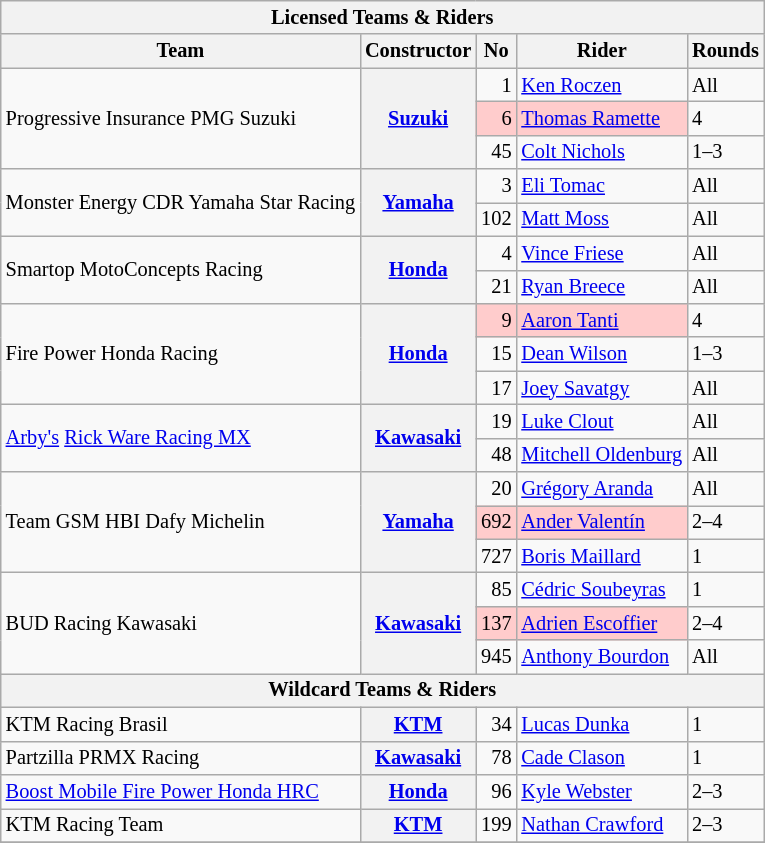<table class="wikitable" style="font-size: 85%;">
<tr>
<th colspan=5>Licensed Teams & Riders</th>
</tr>
<tr>
<th>Team</th>
<th>Constructor</th>
<th>No</th>
<th>Rider</th>
<th>Rounds</th>
</tr>
<tr>
<td rowspan=3> Progressive Insurance PMG Suzuki</td>
<th rowspan=3><a href='#'>Suzuki</a></th>
<td align="right">1</td>
<td> <a href='#'>Ken Roczen</a></td>
<td>All</td>
</tr>
<tr>
<td style="background:#ffcccc;" align="right">6</td>
<td style="background:#ffcccc;"> <a href='#'>Thomas Ramette</a></td>
<td>4</td>
</tr>
<tr>
<td align="right">45</td>
<td> <a href='#'>Colt Nichols</a></td>
<td>1–3</td>
</tr>
<tr>
<td rowspan=2> Monster Energy CDR Yamaha Star Racing</td>
<th rowspan=2><a href='#'>Yamaha</a></th>
<td align="right">3</td>
<td> <a href='#'>Eli Tomac</a></td>
<td>All</td>
</tr>
<tr>
<td align="right">102</td>
<td> <a href='#'>Matt Moss</a></td>
<td>All</td>
</tr>
<tr>
<td rowspan=2> Smartop MotoConcepts Racing</td>
<th rowspan=2><a href='#'>Honda</a></th>
<td align="right">4</td>
<td> <a href='#'>Vince Friese</a></td>
<td>All</td>
</tr>
<tr>
<td align="right">21</td>
<td> <a href='#'>Ryan Breece</a></td>
<td>All</td>
</tr>
<tr>
<td rowspan=3> Fire Power Honda Racing</td>
<th rowspan=3><a href='#'>Honda</a></th>
<td style="background:#ffcccc;" align="right">9</td>
<td style="background:#ffcccc;"> <a href='#'>Aaron Tanti</a></td>
<td>4</td>
</tr>
<tr>
<td align="right">15</td>
<td> <a href='#'>Dean Wilson</a></td>
<td>1–3</td>
</tr>
<tr>
<td align="right">17</td>
<td> <a href='#'>Joey Savatgy</a></td>
<td>All</td>
</tr>
<tr>
<td rowspan=2> <a href='#'>Arby's</a> <a href='#'>Rick Ware Racing MX</a></td>
<th rowspan=2><a href='#'>Kawasaki</a></th>
<td align="right">19</td>
<td> <a href='#'>Luke Clout</a></td>
<td>All</td>
</tr>
<tr>
<td align="right">48</td>
<td> <a href='#'>Mitchell Oldenburg</a></td>
<td>All</td>
</tr>
<tr>
<td rowspan=3> Team GSM HBI Dafy Michelin</td>
<th rowspan=3><a href='#'>Yamaha</a></th>
<td align="right">20</td>
<td> <a href='#'>Grégory Aranda</a></td>
<td>All</td>
</tr>
<tr>
<td style="background:#ffcccc;" align="right">692</td>
<td style="background:#ffcccc;"> <a href='#'>Ander Valentín</a></td>
<td>2–4</td>
</tr>
<tr>
<td align="right">727</td>
<td> <a href='#'>Boris Maillard</a></td>
<td>1</td>
</tr>
<tr>
<td rowspan=3> BUD Racing Kawasaki</td>
<th rowspan=3><a href='#'>Kawasaki</a></th>
<td align="right">85</td>
<td> <a href='#'>Cédric Soubeyras</a></td>
<td>1</td>
</tr>
<tr>
<td style="background:#ffcccc;" align="right">137</td>
<td style="background:#ffcccc;"> <a href='#'>Adrien Escoffier</a></td>
<td>2–4</td>
</tr>
<tr>
<td align="right">945</td>
<td> <a href='#'>Anthony Bourdon</a></td>
<td>All</td>
</tr>
<tr>
<th colspan=5>Wildcard Teams & Riders</th>
</tr>
<tr>
<td> KTM Racing Brasil</td>
<th><a href='#'>KTM</a></th>
<td align="right">34</td>
<td> <a href='#'>Lucas Dunka</a></td>
<td>1</td>
</tr>
<tr>
<td> Partzilla PRMX Racing</td>
<th><a href='#'>Kawasaki</a></th>
<td align="right">78</td>
<td> <a href='#'>Cade Clason</a></td>
<td>1</td>
</tr>
<tr>
<td> <a href='#'>Boost Mobile Fire Power Honda HRC</a></td>
<th><a href='#'>Honda</a></th>
<td align="right">96</td>
<td> <a href='#'>Kyle Webster</a></td>
<td>2–3</td>
</tr>
<tr>
<td> KTM Racing Team</td>
<th><a href='#'>KTM</a></th>
<td align="right">199</td>
<td> <a href='#'>Nathan Crawford</a></td>
<td>2–3</td>
</tr>
<tr>
</tr>
</table>
